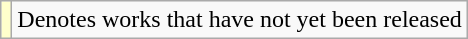<table class="wikitable">
<tr>
<td style="background:#FFFFCC;"></td>
<td>Denotes works that have not yet been released</td>
</tr>
</table>
